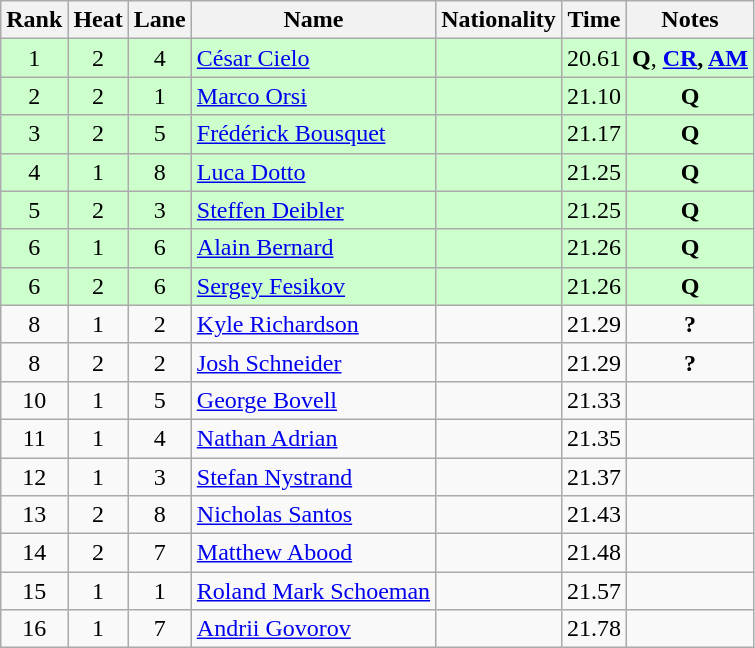<table class="wikitable sortable" style="text-align:center">
<tr>
<th>Rank</th>
<th>Heat</th>
<th>Lane</th>
<th>Name</th>
<th>Nationality</th>
<th>Time</th>
<th>Notes</th>
</tr>
<tr bgcolor=ccffcc>
<td>1</td>
<td>2</td>
<td>4</td>
<td align=left><a href='#'>César Cielo</a></td>
<td align=left></td>
<td>20.61</td>
<td><strong>Q</strong>, <strong><a href='#'>CR</a>, <a href='#'>AM</a></strong></td>
</tr>
<tr bgcolor=ccffcc>
<td>2</td>
<td>2</td>
<td>1</td>
<td align=left><a href='#'>Marco Orsi</a></td>
<td align=left></td>
<td>21.10</td>
<td><strong>Q</strong></td>
</tr>
<tr bgcolor=ccffcc>
<td>3</td>
<td>2</td>
<td>5</td>
<td align=left><a href='#'>Frédérick Bousquet</a></td>
<td align=left></td>
<td>21.17</td>
<td><strong>Q</strong></td>
</tr>
<tr bgcolor=ccffcc>
<td>4</td>
<td>1</td>
<td>8</td>
<td align=left><a href='#'>Luca Dotto</a></td>
<td align=left></td>
<td>21.25</td>
<td><strong>Q</strong></td>
</tr>
<tr bgcolor=ccffcc>
<td>5</td>
<td>2</td>
<td>3</td>
<td align=left><a href='#'>Steffen Deibler</a></td>
<td align=left></td>
<td>21.25</td>
<td><strong>Q</strong></td>
</tr>
<tr bgcolor=ccffcc>
<td>6</td>
<td>1</td>
<td>6</td>
<td align=left><a href='#'>Alain Bernard</a></td>
<td align=left></td>
<td>21.26</td>
<td><strong>Q</strong></td>
</tr>
<tr bgcolor=ccffcc>
<td>6</td>
<td>2</td>
<td>6</td>
<td align=left><a href='#'>Sergey Fesikov</a></td>
<td align=left></td>
<td>21.26</td>
<td><strong>Q</strong></td>
</tr>
<tr>
<td>8</td>
<td>1</td>
<td>2</td>
<td align=left><a href='#'>Kyle Richardson</a></td>
<td align=left></td>
<td>21.29</td>
<td><strong>?</strong></td>
</tr>
<tr>
<td>8</td>
<td>2</td>
<td>2</td>
<td align=left><a href='#'>Josh Schneider</a></td>
<td align=left></td>
<td>21.29</td>
<td><strong>?</strong></td>
</tr>
<tr>
<td>10</td>
<td>1</td>
<td>5</td>
<td align=left><a href='#'>George Bovell</a></td>
<td align=left></td>
<td>21.33</td>
<td></td>
</tr>
<tr>
<td>11</td>
<td>1</td>
<td>4</td>
<td align=left><a href='#'>Nathan Adrian</a></td>
<td align=left></td>
<td>21.35</td>
<td></td>
</tr>
<tr>
<td>12</td>
<td>1</td>
<td>3</td>
<td align=left><a href='#'>Stefan Nystrand</a></td>
<td align=left></td>
<td>21.37</td>
<td></td>
</tr>
<tr>
<td>13</td>
<td>2</td>
<td>8</td>
<td align=left><a href='#'>Nicholas Santos</a></td>
<td align=left></td>
<td>21.43</td>
<td></td>
</tr>
<tr>
<td>14</td>
<td>2</td>
<td>7</td>
<td align=left><a href='#'>Matthew Abood</a></td>
<td align=left></td>
<td>21.48</td>
<td></td>
</tr>
<tr>
<td>15</td>
<td>1</td>
<td>1</td>
<td align=left><a href='#'>Roland Mark Schoeman</a></td>
<td align=left></td>
<td>21.57</td>
<td></td>
</tr>
<tr>
<td>16</td>
<td>1</td>
<td>7</td>
<td align=left><a href='#'>Andrii Govorov</a></td>
<td align=left></td>
<td>21.78</td>
<td></td>
</tr>
</table>
